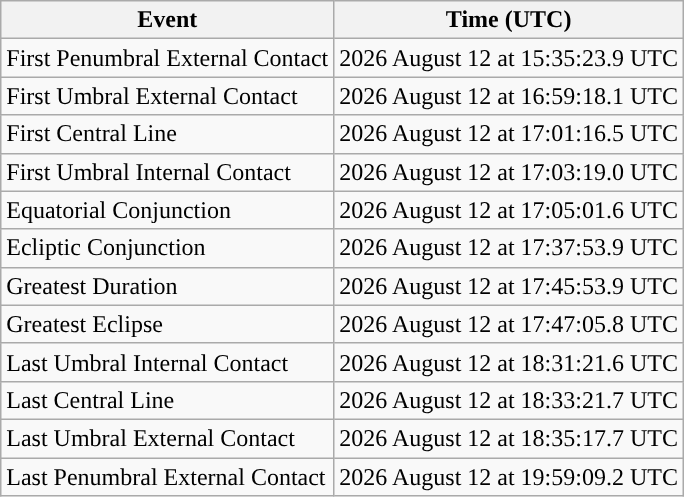<table class="wikitable">
<tr>
<th>Event</th>
<th>Time (UTC)</th>
</tr>
<tr>
<td>First Penumbral External Contact</td>
<td>2026 August 12 at 15:35:23.9 UTC</td>
</tr>
<tr>
<td>First Umbral External Contact</td>
<td>2026 August 12 at 16:59:18.1 UTC</td>
</tr>
<tr>
<td>First Central Line</td>
<td>2026 August 12 at 17:01:16.5 UTC</td>
</tr>
<tr>
<td>First Umbral Internal Contact</td>
<td>2026 August 12 at 17:03:19.0 UTC</td>
</tr>
<tr>
<td>Equatorial Conjunction</td>
<td>2026 August 12 at 17:05:01.6 UTC</td>
</tr>
<tr>
<td>Ecliptic Conjunction</td>
<td>2026 August 12 at 17:37:53.9 UTC</td>
</tr>
<tr>
<td>Greatest Duration</td>
<td>2026 August 12 at 17:45:53.9 UTC</td>
</tr>
<tr>
<td>Greatest Eclipse</td>
<td>2026 August 12 at 17:47:05.8 UTC</td>
</tr>
<tr>
<td>Last Umbral Internal Contact</td>
<td>2026 August 12 at 18:31:21.6 UTC</td>
</tr>
<tr>
<td>Last Central Line</td>
<td>2026 August 12 at 18:33:21.7 UTC</td>
</tr>
<tr>
<td>Last Umbral External Contact</td>
<td>2026 August 12 at 18:35:17.7 UTC</td>
</tr>
<tr>
<td>Last Penumbral External Contact</td>
<td>2026 August 12 at 19:59:09.2 UTC</td>
</tr>
</table>
